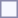<table style="border:1px solid #8888aa; background-color:#f7f8ff; padding:5px; font-size:95%; margin: 0px 12px 12px 0px;">
</table>
